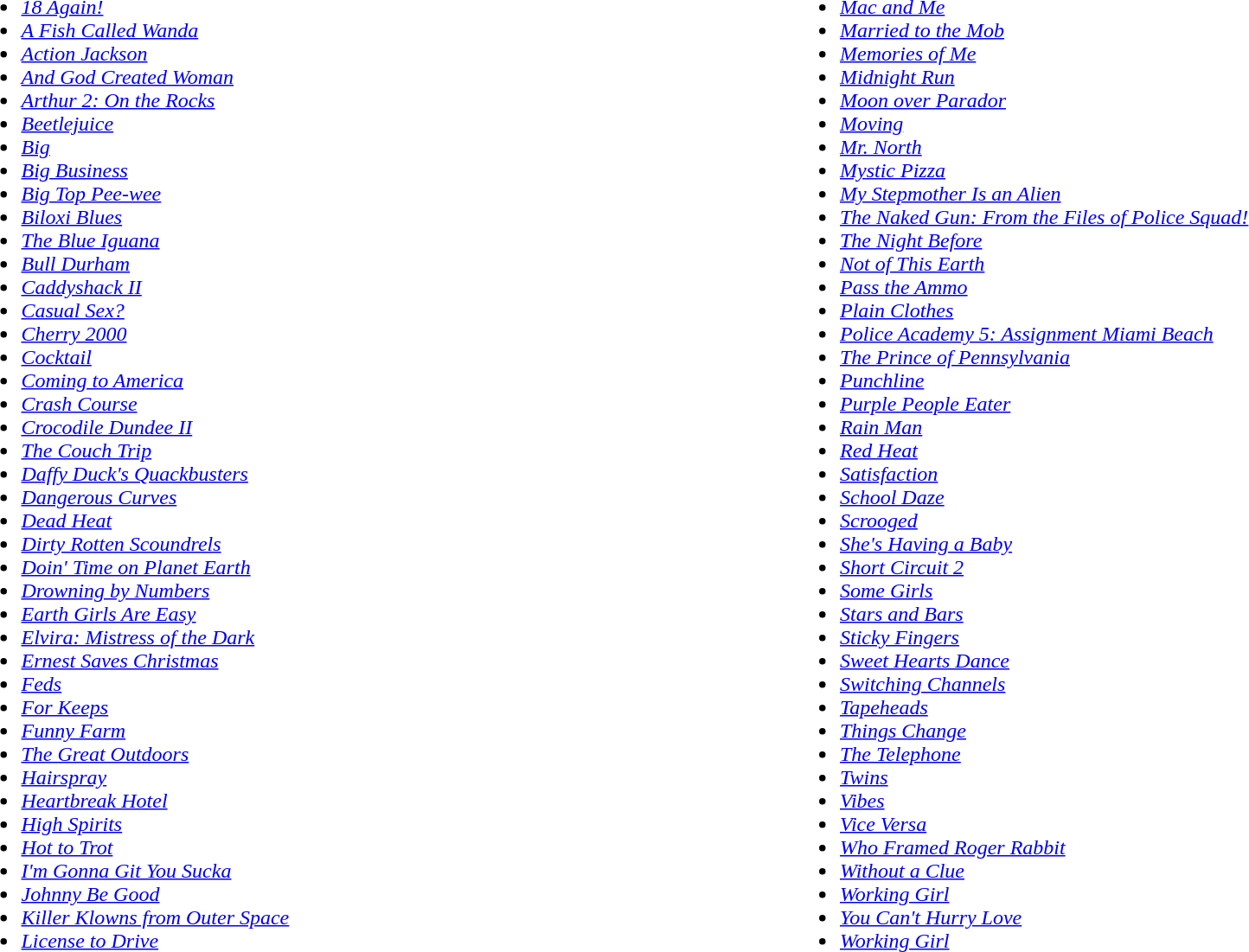<table style="width:100%;">
<tr valign ="top">
<td width=50%><br><ul><li><em><a href='#'>18 Again!</a></em></li><li><em><a href='#'>A Fish Called Wanda</a></em></li><li><em><a href='#'>Action Jackson</a></em></li><li><em><a href='#'>And God Created Woman</a></em></li><li><em><a href='#'>Arthur 2: On the Rocks</a></em></li><li><em><a href='#'>Beetlejuice</a></em></li><li><em><a href='#'>Big</a></em></li><li><em><a href='#'>Big Business</a></em></li><li><em><a href='#'>Big Top Pee-wee</a></em></li><li><em><a href='#'>Biloxi Blues</a></em></li><li><em><a href='#'>The Blue Iguana</a></em></li><li><em><a href='#'>Bull Durham</a></em></li><li><em><a href='#'>Caddyshack II</a></em></li><li><em><a href='#'>Casual Sex?</a></em></li><li><em><a href='#'>Cherry 2000</a></em></li><li><em><a href='#'>Cocktail</a></em></li><li><em><a href='#'>Coming to America</a></em></li><li><em><a href='#'>Crash Course</a></em></li><li><em><a href='#'>Crocodile Dundee II</a></em></li><li><em><a href='#'>The Couch Trip</a></em></li><li><em><a href='#'>Daffy Duck's Quackbusters</a></em></li><li><em><a href='#'>Dangerous Curves</a></em></li><li><em><a href='#'>Dead Heat</a></em></li><li><em><a href='#'>Dirty Rotten Scoundrels</a></em></li><li><em><a href='#'>Doin' Time on Planet Earth</a></em></li><li><em><a href='#'>Drowning by Numbers</a></em></li><li><em><a href='#'>Earth Girls Are Easy</a></em></li><li><em><a href='#'>Elvira: Mistress of the Dark</a></em></li><li><em><a href='#'>Ernest Saves Christmas</a></em></li><li><em><a href='#'>Feds</a></em></li><li><em><a href='#'>For Keeps</a></em></li><li><em><a href='#'>Funny Farm</a></em></li><li><em><a href='#'>The Great Outdoors</a></em></li><li><em><a href='#'>Hairspray</a></em></li><li><em><a href='#'>Heartbreak Hotel</a></em></li><li><em><a href='#'>High Spirits</a></em></li><li><em><a href='#'>Hot to Trot</a></em></li><li><em><a href='#'>I'm Gonna Git You Sucka</a></em></li><li><em><a href='#'>Johnny Be Good</a></em></li><li><em><a href='#'>Killer Klowns from Outer Space</a></em></li><li><em><a href='#'>License to Drive</a></em></li></ul></td>
<td width=50%><br><ul><li><em><a href='#'>Mac and Me</a></em></li><li><em><a href='#'>Married to the Mob</a></em></li><li><em><a href='#'>Memories of Me</a></em></li><li><em><a href='#'>Midnight Run</a></em></li><li><em><a href='#'>Moon over Parador</a></em></li><li><em><a href='#'>Moving</a></em></li><li><em><a href='#'>Mr. North</a></em></li><li><em><a href='#'>Mystic Pizza</a></em></li><li><em><a href='#'>My Stepmother Is an Alien</a></em></li><li><em><a href='#'>The Naked Gun: From the Files of Police Squad!</a></em></li><li><em><a href='#'>The Night Before</a></em></li><li><em><a href='#'>Not of This Earth</a></em></li><li><em><a href='#'>Pass the Ammo</a></em></li><li><em><a href='#'>Plain Clothes</a></em></li><li><em><a href='#'>Police Academy 5: Assignment Miami Beach</a></em></li><li><em><a href='#'>The Prince of Pennsylvania</a></em></li><li><em><a href='#'>Punchline</a></em></li><li><em><a href='#'>Purple People Eater</a></em></li><li><em><a href='#'>Rain Man</a></em></li><li><em><a href='#'>Red Heat</a></em></li><li><em><a href='#'>Satisfaction</a></em></li><li><em><a href='#'>School Daze</a></em></li><li><em><a href='#'>Scrooged</a></em></li><li><em><a href='#'>She's Having a Baby</a></em></li><li><em><a href='#'>Short Circuit 2</a></em></li><li><em><a href='#'>Some Girls</a></em></li><li><em><a href='#'>Stars and Bars</a></em></li><li><em><a href='#'>Sticky Fingers</a></em></li><li><em><a href='#'>Sweet Hearts Dance</a></em></li><li><em><a href='#'>Switching Channels</a></em></li><li><em><a href='#'>Tapeheads</a></em></li><li><em><a href='#'>Things Change</a></em></li><li><em><a href='#'>The Telephone</a></em></li><li><em><a href='#'>Twins</a></em></li><li><em><a href='#'>Vibes</a></em></li><li><em><a href='#'>Vice Versa</a></em></li><li><em><a href='#'>Who Framed Roger Rabbit</a></em></li><li><em><a href='#'>Without a Clue</a></em></li><li><em><a href='#'>Working Girl</a></em></li><li><em><a href='#'>You Can't Hurry Love</a></em></li><li><em><a href='#'>Working Girl</a></em></li></ul></td>
</tr>
</table>
